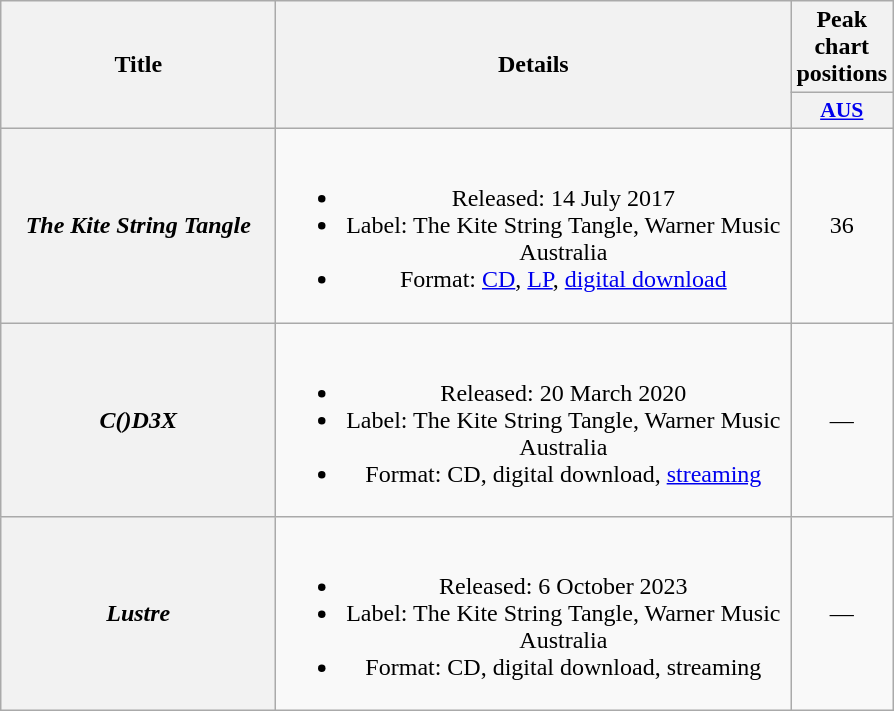<table class="wikitable plainrowheaders" style="text-align:center;">
<tr>
<th scope="col" rowspan="2" style="width:11em;">Title</th>
<th scope="col" rowspan="2" style="width:21em;">Details</th>
<th scope="col" colspan="1">Peak chart positions</th>
</tr>
<tr>
<th scope="col" style="width:3em;font-size:90%;"><a href='#'>AUS</a><br></th>
</tr>
<tr>
<th scope="row"><em>The Kite String Tangle</em></th>
<td><br><ul><li>Released: 14 July 2017</li><li>Label: The Kite String Tangle, Warner Music Australia</li><li>Format: <a href='#'>CD</a>, <a href='#'>LP</a>, <a href='#'>digital download</a></li></ul></td>
<td>36</td>
</tr>
<tr>
<th scope="row"><em>C()D3X</em></th>
<td><br><ul><li>Released: 20 March 2020</li><li>Label: The Kite String Tangle, Warner Music Australia</li><li>Format: CD, digital download, <a href='#'>streaming</a></li></ul></td>
<td>—</td>
</tr>
<tr>
<th scope="row"><em>Lustre</em></th>
<td><br><ul><li>Released: 6 October 2023</li><li>Label: The Kite String Tangle, Warner Music Australia</li><li>Format: CD, digital download, streaming</li></ul></td>
<td>—</td>
</tr>
</table>
